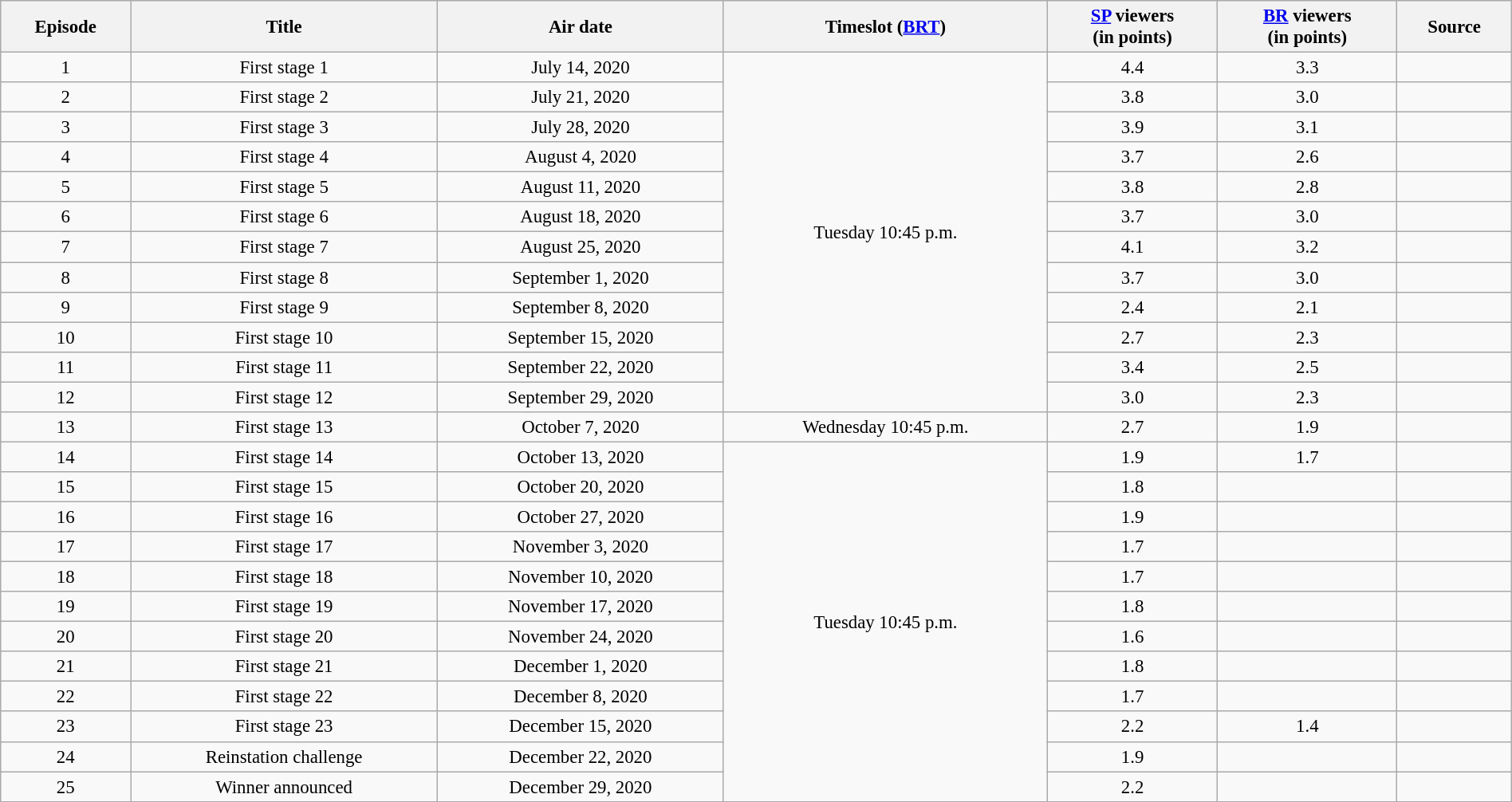<table class="wikitable sortable" style="text-align:center; font-size:95%; width: 100%">
<tr>
<th>Episode</th>
<th>Title</th>
<th>Air date</th>
<th>Timeslot (<a href='#'>BRT</a>)</th>
<th><a href='#'>SP</a> viewers<br>(in points)</th>
<th><a href='#'>BR</a> viewers<br>(in points)</th>
<th>Source</th>
</tr>
<tr>
<td>1</td>
<td>First stage 1</td>
<td>July 14, 2020</td>
<td rowspan=12>Tuesday 10:45 p.m.</td>
<td>4.4</td>
<td>3.3</td>
<td></td>
</tr>
<tr>
<td>2</td>
<td>First stage 2</td>
<td>July 21, 2020</td>
<td>3.8</td>
<td>3.0</td>
<td></td>
</tr>
<tr>
<td>3</td>
<td>First stage 3</td>
<td>July 28, 2020</td>
<td>3.9</td>
<td>3.1</td>
<td></td>
</tr>
<tr>
<td>4</td>
<td>First stage 4</td>
<td>August 4, 2020</td>
<td>3.7</td>
<td>2.6</td>
<td></td>
</tr>
<tr>
<td>5</td>
<td>First stage 5</td>
<td>August 11, 2020</td>
<td>3.8</td>
<td>2.8</td>
<td></td>
</tr>
<tr>
<td>6</td>
<td>First stage 6</td>
<td>August 18, 2020</td>
<td>3.7</td>
<td>3.0</td>
<td></td>
</tr>
<tr>
<td>7</td>
<td>First stage 7</td>
<td>August 25, 2020</td>
<td>4.1</td>
<td>3.2</td>
<td></td>
</tr>
<tr>
<td>8</td>
<td>First stage 8</td>
<td>September 1, 2020</td>
<td>3.7</td>
<td>3.0</td>
<td></td>
</tr>
<tr>
<td>9</td>
<td>First stage 9</td>
<td>September 8, 2020</td>
<td>2.4</td>
<td>2.1</td>
<td></td>
</tr>
<tr>
<td>10</td>
<td>First stage 10</td>
<td>September 15, 2020</td>
<td>2.7</td>
<td>2.3</td>
<td></td>
</tr>
<tr>
<td>11</td>
<td>First stage 11</td>
<td>September 22, 2020</td>
<td>3.4</td>
<td>2.5</td>
<td></td>
</tr>
<tr>
<td>12</td>
<td>First stage 12</td>
<td>September 29, 2020</td>
<td>3.0</td>
<td>2.3</td>
<td></td>
</tr>
<tr>
<td>13</td>
<td>First stage 13</td>
<td>October 7, 2020</td>
<td>Wednesday 10:45 p.m.</td>
<td>2.7</td>
<td>1.9</td>
<td></td>
</tr>
<tr>
<td>14</td>
<td>First stage 14</td>
<td>October 13, 2020</td>
<td rowspan=12>Tuesday 10:45 p.m.</td>
<td>1.9</td>
<td>1.7</td>
<td></td>
</tr>
<tr>
<td>15</td>
<td>First stage 15</td>
<td>October 20, 2020</td>
<td>1.8</td>
<td></td>
<td></td>
</tr>
<tr>
<td>16</td>
<td>First stage 16</td>
<td>October 27, 2020</td>
<td>1.9</td>
<td></td>
<td></td>
</tr>
<tr>
<td>17</td>
<td>First stage 17</td>
<td>November 3, 2020</td>
<td>1.7</td>
<td></td>
<td></td>
</tr>
<tr>
<td>18</td>
<td>First stage 18</td>
<td>November 10, 2020</td>
<td>1.7</td>
<td></td>
<td></td>
</tr>
<tr>
<td>19</td>
<td>First stage 19</td>
<td>November 17, 2020</td>
<td>1.8</td>
<td></td>
<td></td>
</tr>
<tr>
<td>20</td>
<td>First stage 20</td>
<td>November 24, 2020</td>
<td>1.6</td>
<td></td>
<td></td>
</tr>
<tr>
<td>21</td>
<td>First stage 21</td>
<td>December 1, 2020</td>
<td>1.8</td>
<td></td>
<td></td>
</tr>
<tr>
<td>22</td>
<td>First stage 22</td>
<td>December 8, 2020</td>
<td>1.7</td>
<td></td>
<td></td>
</tr>
<tr>
<td>23</td>
<td>First stage 23</td>
<td>December 15, 2020</td>
<td>2.2</td>
<td>1.4</td>
<td></td>
</tr>
<tr>
<td>24</td>
<td>Reinstation challenge</td>
<td>December 22, 2020</td>
<td>1.9</td>
<td></td>
<td></td>
</tr>
<tr>
<td>25</td>
<td>Winner announced</td>
<td>December 29, 2020</td>
<td>2.2</td>
<td></td>
<td></td>
</tr>
</table>
